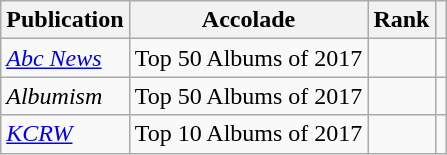<table class="sortable wikitable">
<tr>
<th>Publication</th>
<th>Accolade</th>
<th>Rank</th>
<th class="unsortable"></th>
</tr>
<tr>
<td><em><a href='#'>Abc News</a></em></td>
<td>Top 50 Albums of 2017</td>
<td></td>
<td></td>
</tr>
<tr>
<td><em>Albumism</em></td>
<td>Top 50 Albums of 2017</td>
<td></td>
<td></td>
</tr>
<tr>
<td><em><a href='#'>KCRW</a></em></td>
<td>Top 10 Albums of 2017</td>
<td></td>
<td></td>
</tr>
</table>
